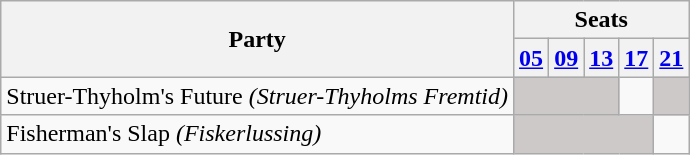<table class="wikitable">
<tr>
<th rowspan=2>Party</th>
<th colspan=11>Seats</th>
</tr>
<tr>
<th><a href='#'>05</a></th>
<th><a href='#'>09</a></th>
<th><a href='#'>13</a></th>
<th><a href='#'>17</a></th>
<th><a href='#'>21</a></th>
</tr>
<tr>
<td>Struer-Thyholm's Future <em>(Struer-Thyholms Fremtid)</em></td>
<td style="background:#CDC9C9;" colspan=3></td>
<td></td>
<td style="background:#CDC9C9;"></td>
</tr>
<tr>
<td>Fisherman's Slap <em>(Fiskerlussing)</em></td>
<td style="background:#CDC9C9;" colspan=4></td>
<td></td>
</tr>
</table>
